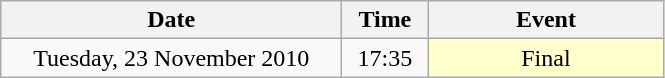<table class = "wikitable" style="text-align:center;">
<tr>
<th width=220>Date</th>
<th width=50>Time</th>
<th width=150>Event</th>
</tr>
<tr>
<td>Tuesday, 23 November 2010</td>
<td>17:35</td>
<td bgcolor=ffffcc>Final</td>
</tr>
</table>
